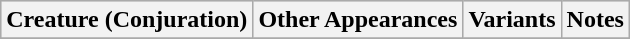<table class="wikitable">
<tr bgcolor="#CCCCCC">
<th>Creature (Conjuration)</th>
<th>Other Appearances</th>
<th>Variants</th>
<th>Notes</th>
</tr>
<tr>
</tr>
</table>
